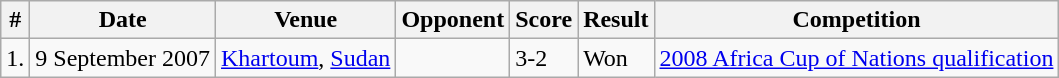<table class="wikitable">
<tr>
<th>#</th>
<th>Date</th>
<th>Venue</th>
<th>Opponent</th>
<th>Score</th>
<th>Result</th>
<th>Competition</th>
</tr>
<tr>
<td>1.</td>
<td>9 September 2007</td>
<td><a href='#'>Khartoum</a>, <a href='#'>Sudan</a></td>
<td></td>
<td>3-2</td>
<td>Won</td>
<td><a href='#'>2008 Africa Cup of Nations qualification</a></td>
</tr>
</table>
